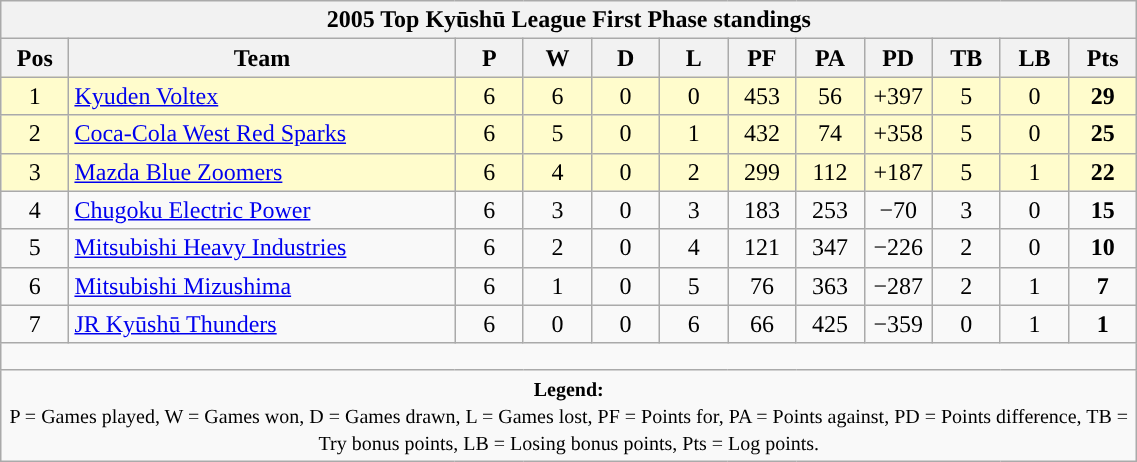<table class="wikitable" style="text-align:center; font-size:100%; width:60%;">
<tr>
<th colspan="100%" cellpadding="0" cellspacing="0"><strong>2005 Top Kyūshū League First Phase standings</strong></th>
</tr>
<tr>
<th style="width:6%;">Pos</th>
<th style="width:34%;">Team</th>
<th style="width:6%;">P</th>
<th style="width:6%;">W</th>
<th style="width:6%;">D</th>
<th style="width:6%;">L</th>
<th style="width:6%;">PF</th>
<th style="width:6%;">PA</th>
<th style="width:6%;">PD</th>
<th style="width:6%;">TB</th>
<th style="width:6%;">LB</th>
<th style="width:6%;">Pts<br></th>
</tr>
<tr style="background:#FFFCCC;">
<td>1</td>
<td style="text-align:left;"><a href='#'>Kyuden Voltex</a></td>
<td>6</td>
<td>6</td>
<td>0</td>
<td>0</td>
<td>453</td>
<td>56</td>
<td>+397</td>
<td>5</td>
<td>0</td>
<td><strong>29</strong></td>
</tr>
<tr style="background:#FFFCCC;">
<td>2</td>
<td style="text-align:left;"><a href='#'>Coca-Cola West Red Sparks</a></td>
<td>6</td>
<td>5</td>
<td>0</td>
<td>1</td>
<td>432</td>
<td>74</td>
<td>+358</td>
<td>5</td>
<td>0</td>
<td><strong>25</strong></td>
</tr>
<tr style="background:#FFFCCC;">
<td>3</td>
<td style="text-align:left;"><a href='#'>Mazda Blue Zoomers</a></td>
<td>6</td>
<td>4</td>
<td>0</td>
<td>2</td>
<td>299</td>
<td>112</td>
<td>+187</td>
<td>5</td>
<td>1</td>
<td><strong>22</strong></td>
</tr>
<tr>
<td>4</td>
<td style="text-align:left;"><a href='#'>Chugoku Electric Power</a></td>
<td>6</td>
<td>3</td>
<td>0</td>
<td>3</td>
<td>183</td>
<td>253</td>
<td>−70</td>
<td>3</td>
<td>0</td>
<td><strong>15</strong></td>
</tr>
<tr>
<td>5</td>
<td style="text-align:left;"><a href='#'>Mitsubishi Heavy Industries</a></td>
<td>6</td>
<td>2</td>
<td>0</td>
<td>4</td>
<td>121</td>
<td>347</td>
<td>−226</td>
<td>2</td>
<td>0</td>
<td><strong>10</strong></td>
</tr>
<tr>
<td>6</td>
<td style="text-align:left;"><a href='#'>Mitsubishi Mizushima</a></td>
<td>6</td>
<td>1</td>
<td>0</td>
<td>5</td>
<td>76</td>
<td>363</td>
<td>−287</td>
<td>2</td>
<td>1</td>
<td><strong>7</strong></td>
</tr>
<tr>
<td>7</td>
<td style="text-align:left;"><a href='#'>JR Kyūshū Thunders</a></td>
<td>6</td>
<td>0</td>
<td>0</td>
<td>6</td>
<td>66</td>
<td>425</td>
<td>−359</td>
<td>0</td>
<td>1</td>
<td><strong>1</strong></td>
</tr>
<tr>
<td colspan="100%" style="height:10px;"></td>
</tr>
<tr>
<td colspan="100%"><small><strong>Legend:</strong> <br> P = Games played, W = Games won, D = Games drawn, L = Games lost, PF = Points for, PA = Points against, PD = Points difference, TB = Try bonus points, LB = Losing bonus points, Pts = Log points.</small></td>
</tr>
</table>
